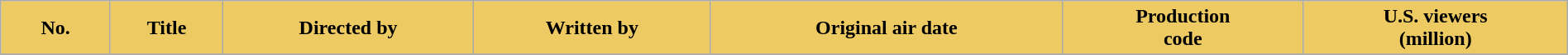<table class="wikitable plainrowheaders" style="width:100%;">
<tr>
<th scope="col"  style="background:#edcb62; color:#000; width:7%;">No.</th>
<th scope="col" style="background:#edcb62; color:#000;">Title</th>
<th scope="col" style="background:#edcb62; color:#000;">Directed by</th>
<th scope="col" style="background:#edcb62; color:#000;">Written by</th>
<th scope="col" style="background:#edcb62; color:#000;">Original air date</th>
<th scope="col" style="background:#edcb62; color:#000;">Production<br>code</th>
<th scope="col" style="background:#edcb62; color:#000;">U.S. viewers<br>(million)</th>
</tr>
<tr>
</tr>
</table>
